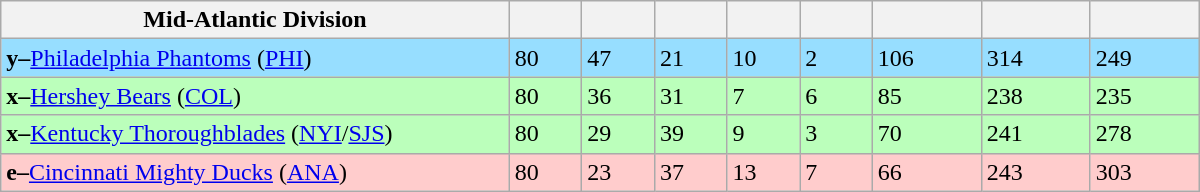<table class="wikitable" style="width:50em">
<tr>
<th width="35%">Mid-Atlantic Division</th>
<th width="5%"></th>
<th width="5%"></th>
<th width="5%"></th>
<th width="5%"></th>
<th width="5%"></th>
<th width="7.5%"></th>
<th width="7.5%"></th>
<th width="7.5%"></th>
</tr>
<tr bgcolor="#97DEFF">
<td><strong>y–</strong><a href='#'>Philadelphia Phantoms</a> (<a href='#'>PHI</a>)</td>
<td>80</td>
<td>47</td>
<td>21</td>
<td>10</td>
<td>2</td>
<td>106</td>
<td>314</td>
<td>249</td>
</tr>
<tr bgcolor="#bbffbb">
<td><strong>x–</strong><a href='#'>Hershey Bears</a> (<a href='#'>COL</a>)</td>
<td>80</td>
<td>36</td>
<td>31</td>
<td>7</td>
<td>6</td>
<td>85</td>
<td>238</td>
<td>235</td>
</tr>
<tr bgcolor="#bbffbb">
<td><strong>x–</strong><a href='#'>Kentucky Thoroughblades</a> (<a href='#'>NYI</a>/<a href='#'>SJS</a>)</td>
<td>80</td>
<td>29</td>
<td>39</td>
<td>9</td>
<td>3</td>
<td>70</td>
<td>241</td>
<td>278</td>
</tr>
<tr bgcolor="#ffcccc">
<td><strong>e–</strong><a href='#'>Cincinnati Mighty Ducks</a> (<a href='#'>ANA</a>)</td>
<td>80</td>
<td>23</td>
<td>37</td>
<td>13</td>
<td>7</td>
<td>66</td>
<td>243</td>
<td>303</td>
</tr>
</table>
